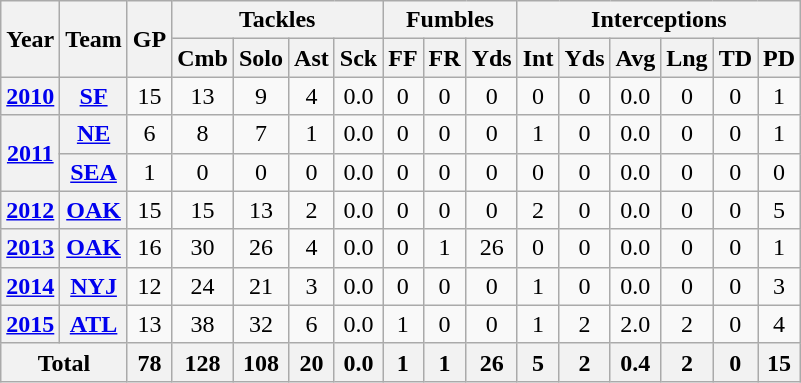<table class="wikitable" style="text-align: center;">
<tr>
<th rowspan="2">Year</th>
<th rowspan="2">Team</th>
<th rowspan="2">GP</th>
<th colspan="4">Tackles</th>
<th colspan="3">Fumbles</th>
<th colspan="6">Interceptions</th>
</tr>
<tr>
<th>Cmb</th>
<th>Solo</th>
<th>Ast</th>
<th>Sck</th>
<th>FF</th>
<th>FR</th>
<th>Yds</th>
<th>Int</th>
<th>Yds</th>
<th>Avg</th>
<th>Lng</th>
<th>TD</th>
<th>PD</th>
</tr>
<tr>
<th><a href='#'>2010</a></th>
<th><a href='#'>SF</a></th>
<td>15</td>
<td>13</td>
<td>9</td>
<td>4</td>
<td>0.0</td>
<td>0</td>
<td>0</td>
<td>0</td>
<td>0</td>
<td>0</td>
<td>0.0</td>
<td>0</td>
<td>0</td>
<td>1</td>
</tr>
<tr>
<th rowspan="2"><a href='#'>2011</a></th>
<th><a href='#'>NE</a></th>
<td>6</td>
<td>8</td>
<td>7</td>
<td>1</td>
<td>0.0</td>
<td>0</td>
<td>0</td>
<td>0</td>
<td>1</td>
<td>0</td>
<td>0.0</td>
<td>0</td>
<td>0</td>
<td>1</td>
</tr>
<tr>
<th><a href='#'>SEA</a></th>
<td>1</td>
<td>0</td>
<td>0</td>
<td>0</td>
<td>0.0</td>
<td>0</td>
<td>0</td>
<td>0</td>
<td>0</td>
<td>0</td>
<td>0.0</td>
<td>0</td>
<td>0</td>
<td>0</td>
</tr>
<tr>
<th><a href='#'>2012</a></th>
<th><a href='#'>OAK</a></th>
<td>15</td>
<td>15</td>
<td>13</td>
<td>2</td>
<td>0.0</td>
<td>0</td>
<td>0</td>
<td>0</td>
<td>2</td>
<td>0</td>
<td>0.0</td>
<td>0</td>
<td>0</td>
<td>5</td>
</tr>
<tr>
<th><a href='#'>2013</a></th>
<th><a href='#'>OAK</a></th>
<td>16</td>
<td>30</td>
<td>26</td>
<td>4</td>
<td>0.0</td>
<td>0</td>
<td>1</td>
<td>26</td>
<td>0</td>
<td>0</td>
<td>0.0</td>
<td>0</td>
<td>0</td>
<td>1</td>
</tr>
<tr>
<th><a href='#'>2014</a></th>
<th><a href='#'>NYJ</a></th>
<td>12</td>
<td>24</td>
<td>21</td>
<td>3</td>
<td>0.0</td>
<td>0</td>
<td>0</td>
<td>0</td>
<td>1</td>
<td>0</td>
<td>0.0</td>
<td>0</td>
<td>0</td>
<td>3</td>
</tr>
<tr>
<th><a href='#'>2015</a></th>
<th><a href='#'>ATL</a></th>
<td>13</td>
<td>38</td>
<td>32</td>
<td>6</td>
<td>0.0</td>
<td>1</td>
<td>0</td>
<td>0</td>
<td>1</td>
<td>2</td>
<td>2.0</td>
<td>2</td>
<td>0</td>
<td>4</td>
</tr>
<tr>
<th colspan="2">Total</th>
<th>78</th>
<th>128</th>
<th>108</th>
<th>20</th>
<th>0.0</th>
<th>1</th>
<th>1</th>
<th>26</th>
<th>5</th>
<th>2</th>
<th>0.4</th>
<th>2</th>
<th>0</th>
<th>15</th>
</tr>
</table>
